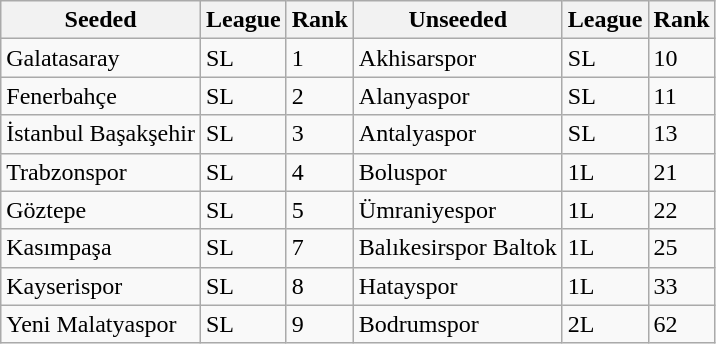<table class="wikitable">
<tr>
<th>Seeded</th>
<th>League</th>
<th>Rank</th>
<th>Unseeded</th>
<th>League</th>
<th>Rank</th>
</tr>
<tr>
<td>Galatasaray</td>
<td>SL</td>
<td>1</td>
<td>Akhisarspor</td>
<td>SL</td>
<td>10</td>
</tr>
<tr>
<td>Fenerbahçe</td>
<td>SL</td>
<td>2</td>
<td>Alanyaspor</td>
<td>SL</td>
<td>11</td>
</tr>
<tr>
<td>İstanbul Başakşehir</td>
<td>SL</td>
<td>3</td>
<td>Antalyaspor</td>
<td>SL</td>
<td>13</td>
</tr>
<tr>
<td>Trabzonspor</td>
<td>SL</td>
<td>4</td>
<td>Boluspor</td>
<td>1L</td>
<td>21</td>
</tr>
<tr>
<td>Göztepe</td>
<td>SL</td>
<td>5</td>
<td>Ümraniyespor</td>
<td>1L</td>
<td>22</td>
</tr>
<tr>
<td>Kasımpaşa</td>
<td>SL</td>
<td>7</td>
<td>Balıkesirspor Baltok</td>
<td>1L</td>
<td>25</td>
</tr>
<tr>
<td>Kayserispor</td>
<td>SL</td>
<td>8</td>
<td>Hatayspor</td>
<td>1L</td>
<td>33</td>
</tr>
<tr>
<td>Yeni Malatyaspor</td>
<td>SL</td>
<td>9</td>
<td>Bodrumspor</td>
<td>2L</td>
<td>62</td>
</tr>
</table>
